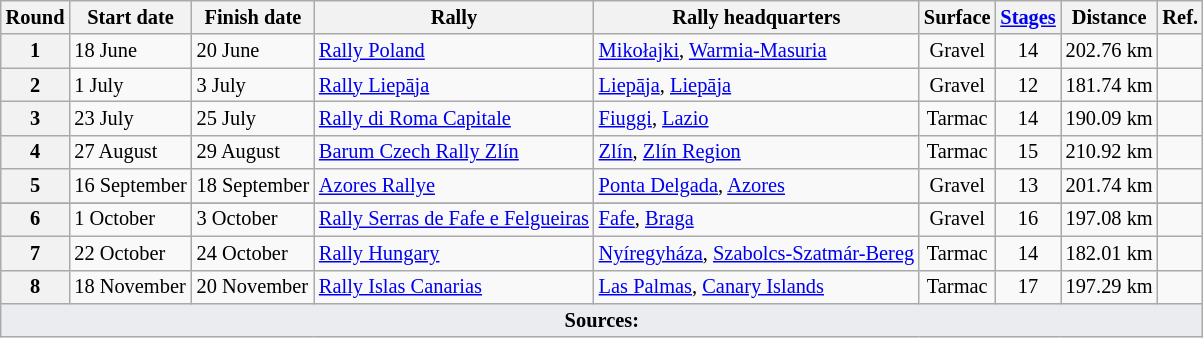<table class="wikitable" style="font-size: 85%;">
<tr>
<th>Round</th>
<th>Start date</th>
<th>Finish date</th>
<th>Rally</th>
<th>Rally headquarters</th>
<th>Surface</th>
<th><a href='#'>Stages</a></th>
<th>Distance</th>
<th>Ref.</th>
</tr>
<tr>
<th>1</th>
<td>18 June</td>
<td>20 June</td>
<td nowrap> <a href='#'>Rally Poland</a></td>
<td nowrap><a href='#'>Mikołajki</a>, <a href='#'>Warmia-Masuria</a></td>
<td align=center>Gravel</td>
<td align=center>14</td>
<td align=center>202.76 km</td>
<td align=center></td>
</tr>
<tr>
<th>2</th>
<td>1 July</td>
<td>3 July</td>
<td> <a href='#'>Rally Liepāja</a></td>
<td><a href='#'>Liepāja</a>, <a href='#'>Liepāja</a></td>
<td align=center>Gravel</td>
<td align=center>12</td>
<td align=center>181.74 km</td>
<td align=center></td>
</tr>
<tr>
<th>3</th>
<td>23 July</td>
<td>25 July</td>
<td> <a href='#'>Rally di Roma Capitale</a></td>
<td><a href='#'>Fiuggi</a>, <a href='#'>Lazio</a></td>
<td align=center>Tarmac</td>
<td align=center>14</td>
<td align=center>190.09 km</td>
<td align=center></td>
</tr>
<tr>
<th>4</th>
<td>27 August</td>
<td>29 August</td>
<td> <a href='#'>Barum Czech Rally Zlín</a></td>
<td><a href='#'>Zlín</a>, <a href='#'>Zlín Region</a></td>
<td align=center>Tarmac</td>
<td align=center>15</td>
<td align=center>210.92 km</td>
<td align=center></td>
</tr>
<tr>
<th>5</th>
<td>16 September</td>
<td>18 September</td>
<td nowrap> <a href='#'>Azores Rallye</a></td>
<td><a href='#'>Ponta Delgada</a>, <a href='#'>Azores</a></td>
<td align=center>Gravel</td>
<td align=center>13</td>
<td align=center>201.74 km</td>
<td align=center></td>
</tr>
<tr>
</tr>
<tr>
<th>6</th>
<td>1 October</td>
<td>3 October</td>
<td> <a href='#'>Rally Serras de Fafe e Felgueiras</a></td>
<td><a href='#'>Fafe</a>, <a href='#'>Braga</a></td>
<td align=center>Gravel</td>
<td align=center>16</td>
<td align=center>197.08 km</td>
<td align=center></td>
</tr>
<tr>
<th>7</th>
<td>22 October</td>
<td>24 October</td>
<td> <a href='#'>Rally Hungary</a></td>
<td><a href='#'>Nyíregyháza</a>, <a href='#'>Szabolcs-Szatmár-Bereg</a></td>
<td align=center>Tarmac</td>
<td align=center>14</td>
<td align=center>182.01 km</td>
<td align=center></td>
</tr>
<tr>
<th>8</th>
<td>18 November</td>
<td>20 November</td>
<td> <a href='#'>Rally Islas Canarias</a></td>
<td><a href='#'>Las Palmas</a>, <a href='#'>Canary Islands</a></td>
<td align=center>Tarmac</td>
<td align=center>17</td>
<td align=center>197.29 km</td>
<td align=center></td>
</tr>
<tr>
<td colspan="9" style="background-color:#EAECF0;text-align:center"><strong>Sources:</strong></td>
</tr>
</table>
